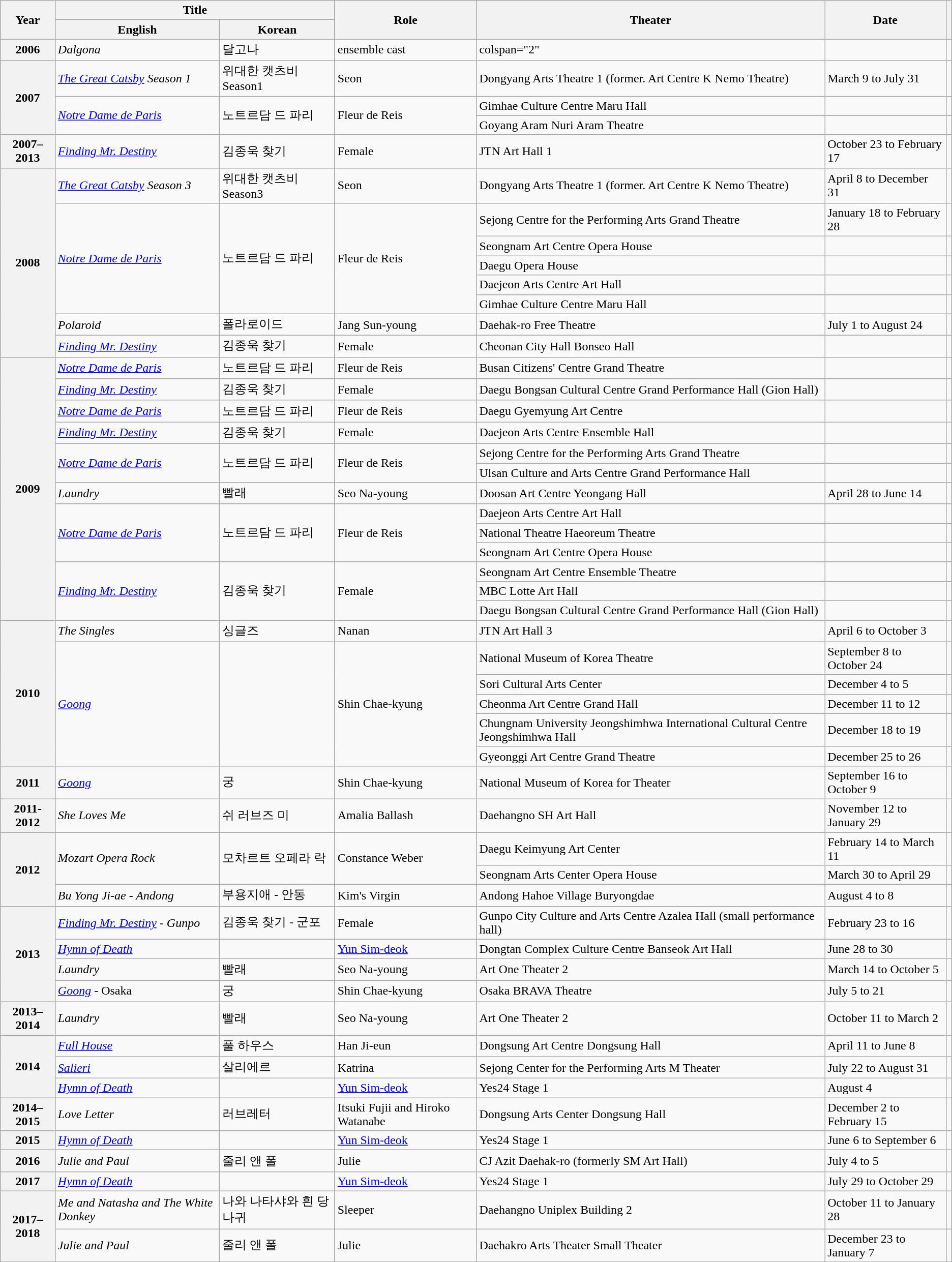<table class="wikitable plainrowheaders sortable" style="clear:none; font-size:100%; padding:0 auto;">
<tr>
<th scope="col" rowspan="2">Year</th>
<th scope="col" colspan="2">Title</th>
<th scope="col" rowspan="2">Role</th>
<th scope="col" rowspan="2">Theater</th>
<th scope="col" rowspan="2">Date</th>
<th scope="col" rowspan="2" class="unsortable"></th>
</tr>
<tr>
<th>English</th>
<th>Korean</th>
</tr>
<tr>
<th scope="row">2006</th>
<td><em>Dalgona</em></td>
<td>달고나</td>
<td>ensemble cast</td>
<td>colspan="2" </td>
<td></td>
</tr>
<tr>
<th scope="row" rowspan="3">2007</th>
<td><em><a href='#'>The Great Catsby</a> Season 1</em></td>
<td>위대한 캣츠비 Season1</td>
<td>Seon</td>
<td>Dongyang Arts Theatre 1 (former. Art Centre K Nemo Theatre)</td>
<td>March 9 to July 31</td>
<td></td>
</tr>
<tr>
<td rowspan="2"><a href='#'><em>Notre Dame de Paris</em></a></td>
<td rowspan="2">노트르담 드 파리</td>
<td rowspan="2">Fleur de Reis</td>
<td>Gimhae Culture Centre Maru Hall</td>
<td></td>
<td></td>
</tr>
<tr>
<td>Goyang Aram Nuri Aram Theatre</td>
<td></td>
<td></td>
</tr>
<tr>
<th scope="row">2007–2013</th>
<td><em><a href='#'>Finding Mr. Destiny</a></em></td>
<td>김종욱 찾기</td>
<td>Female</td>
<td>JTN Art Hall 1</td>
<td>October 23 to February 17</td>
<td></td>
</tr>
<tr>
<th scope="row" rowspan="8">2008</th>
<td><em><a href='#'>The Great Catsby</a></em> <em>Season 3</em></td>
<td>위대한 캣츠비 Season3</td>
<td>Seon</td>
<td>Dongyang Arts Theatre 1 (former. Art Centre K Nemo Theatre)</td>
<td>April 8 to December 31</td>
<td></td>
</tr>
<tr>
<td rowspan="5"><a href='#'><em>Notre Dame de Paris</em></a></td>
<td rowspan="5">노트르담 드 파리</td>
<td rowspan="5">Fleur de Reis</td>
<td>Sejong Centre for the Performing Arts Grand Theatre</td>
<td>January 18 to February 28</td>
<td></td>
</tr>
<tr>
<td>Seongnam Art Centre Opera House</td>
<td></td>
<td></td>
</tr>
<tr>
<td>Daegu Opera House</td>
<td></td>
<td></td>
</tr>
<tr>
<td>Daejeon Arts Centre Art Hall</td>
<td></td>
<td></td>
</tr>
<tr>
<td>Gimhae Culture Centre Maru Hall</td>
<td></td>
<td></td>
</tr>
<tr>
<td><em>Polaroid</em></td>
<td>폴라로이드</td>
<td>Jang Sun-young</td>
<td>Daehak-ro Free Theatre</td>
<td>July 1 to August 24</td>
<td></td>
</tr>
<tr>
<td><em><a href='#'>Finding Mr. Destiny</a></em></td>
<td>김종욱 찾기</td>
<td>Female</td>
<td>Cheonan City Hall Bonseo Hall</td>
<td></td>
<td></td>
</tr>
<tr>
<th scope="row" rowspan="13">2009</th>
<td><a href='#'><em>Notre Dame de Paris</em></a></td>
<td>노트르담 드 파리</td>
<td>Fleur de Reis</td>
<td>Busan Citizens' Centre Grand Theatre</td>
<td></td>
<td></td>
</tr>
<tr>
<td><em><a href='#'>Finding Mr. Destiny</a></em></td>
<td>김종욱 찾기</td>
<td>Female</td>
<td>Daegu Bongsan Cultural Centre Grand Performance Hall (Gion Hall)</td>
<td></td>
<td></td>
</tr>
<tr>
<td><em><a href='#'>Notre Dame de Paris</a></em></td>
<td>노트르담 드 파리</td>
<td>Fleur de Reis</td>
<td>Daegu Gyemyung Art Centre</td>
<td></td>
<td></td>
</tr>
<tr>
<td><em><a href='#'>Finding Mr. Destiny</a></em></td>
<td>김종욱 찾기</td>
<td>Female</td>
<td>Daejeon Arts Centre Ensemble Hall</td>
<td></td>
<td></td>
</tr>
<tr>
<td rowspan="2"><a href='#'><em>Notre Dame de Paris</em></a></td>
<td rowspan="2">노트르담 드 파리</td>
<td rowspan="2">Fleur de Reis</td>
<td>Sejong Centre for the Performing Arts Grand Theatre</td>
<td></td>
<td></td>
</tr>
<tr>
<td>Ulsan Culture and Arts Centre Grand Performance Hall</td>
<td></td>
<td></td>
</tr>
<tr>
<td><em>Laundry</em></td>
<td>빨래</td>
<td>Seo Na-young</td>
<td>Doosan Art Centre Yeongang Hall</td>
<td>April 28 to June 14</td>
<td></td>
</tr>
<tr>
<td rowspan="3"><a href='#'><em>Notre Dame de Paris</em></a></td>
<td rowspan="3">노트르담 드 파리</td>
<td rowspan="3">Fleur de Reis</td>
<td>Daejeon Arts Centre Art Hall</td>
<td></td>
<td></td>
</tr>
<tr>
<td>National Theatre Haeoreum Theatre</td>
<td></td>
<td></td>
</tr>
<tr>
<td>Seongnam Art Centre Opera House</td>
<td></td>
<td></td>
</tr>
<tr>
<td rowspan="3"><em><a href='#'>Finding Mr. Destiny</a></em></td>
<td rowspan="3">김종욱 찾기</td>
<td rowspan="3">Female</td>
<td>Seongnam Art Centre Ensemble Theatre</td>
<td></td>
<td></td>
</tr>
<tr>
<td>MBC Lotte Art Hall</td>
<td></td>
<td></td>
</tr>
<tr>
<td>Daegu Bongsan Cultural Centre Grand Performance Hall (Gion Hall)</td>
<td></td>
<td></td>
</tr>
<tr>
<th scope="row" rowspan="6">2010</th>
<td><em>The Singles</em></td>
<td>싱글즈</td>
<td>Nanan</td>
<td>JTN Art Hall 3</td>
<td>April 6 to October 3</td>
<td></td>
</tr>
<tr>
<td rowspan="5"><em><a href='#'>Goong</a></em></td>
<td rowspan="5"></td>
<td rowspan="5">Shin Chae-kyung</td>
<td>National Museum of Korea Theatre</td>
<td>September 8 to October 24</td>
<td></td>
</tr>
<tr>
<td>Sori Cultural Arts Center</td>
<td>December 4 to 5</td>
<td></td>
</tr>
<tr>
<td>Cheonma Art Centre Grand Hall</td>
<td>December 11 to 12</td>
<td></td>
</tr>
<tr>
<td>Chungnam University Jeongshimhwa International Cultural Centre Jeongshimhwa Hall</td>
<td>December 18 to 19</td>
<td></td>
</tr>
<tr>
<td>Gyeonggi Art Centre Grand Theatre</td>
<td>December 25 to 26</td>
<td></td>
</tr>
<tr>
<th scope="row">2011</th>
<td><em><a href='#'>Goong</a></em></td>
<td>궁</td>
<td>Shin Chae-kyung</td>
<td>National Museum of Korea for Theater</td>
<td>September 16 to October 9</td>
<td></td>
</tr>
<tr>
<th scope="row">2011-2012</th>
<td><em>She Loves Me</em></td>
<td>쉬 러브즈 미</td>
<td>Amalia Ballash</td>
<td>Daehangno SH Art Hall</td>
<td>November 12 to January 29</td>
<td></td>
</tr>
<tr>
<th scope="row" rowspan="3">2012</th>
<td rowspan="2"><em>Mozart Opera Rock</em></td>
<td rowspan="2">모차르트 오페라 락</td>
<td rowspan="2">Constance Weber</td>
<td>Daegu Keimyung Art Center</td>
<td>February 14 to March 11</td>
<td></td>
</tr>
<tr>
<td>Seongnam Arts Center Opera House</td>
<td>March 30 to April 29</td>
<td></td>
</tr>
<tr>
<td><em>Bu Yong Ji-ae - Andong</em></td>
<td>부용지애 - 안동</td>
<td>Kim's Virgin</td>
<td>Andong Hahoe Village Buryongdae</td>
<td>August 4 to 8</td>
<td></td>
</tr>
<tr>
<th scope="row" rowspan="4">2013</th>
<td><em><a href='#'>Finding Mr. Destiny</a></em> <em>- Gunpo</em></td>
<td>김종욱 찾기 - 군포</td>
<td>Female</td>
<td>Gunpo City Culture and Arts Centre Azalea Hall (small performance hall)</td>
<td>February 23 to 16</td>
<td></td>
</tr>
<tr>
<td><em><a href='#'>Hymn of Death</a></em></td>
<td></td>
<td><a href='#'>Yun Sim-deok</a></td>
<td>Dongtan Complex Culture Centre Banseok Art Hall</td>
<td>June 28 to 30</td>
<td></td>
</tr>
<tr>
<td><em>Laundry</em></td>
<td>빨래</td>
<td>Seo Na-young</td>
<td>Art One Theater 2</td>
<td>March 14 to October 5</td>
<td></td>
</tr>
<tr>
<td><em><a href='#'>Goong</a></em> - Osaka</td>
<td>궁</td>
<td>Shin Chae-kyung</td>
<td>Osaka BRAVA Theatre</td>
<td>July 5 to 21</td>
<td></td>
</tr>
<tr>
<th scope="row">2013–2014</th>
<td><em>Laundry</em></td>
<td>빨래</td>
<td>Seo Na-young</td>
<td>Art One Theater 2</td>
<td>October 11 to March 2</td>
<td></td>
</tr>
<tr>
<th scope="row" rowspan="3">2014</th>
<td><em><a href='#'>Full House</a></em></td>
<td>풀 하우스</td>
<td>Han Ji-eun</td>
<td>Dongsung Art Centre Dongsung Hall</td>
<td>April 11 to June 8</td>
<td></td>
</tr>
<tr>
<td><em><a href='#'>Salieri</a></em></td>
<td>살리에르</td>
<td>Katrina</td>
<td>Sejong Center for the Performing Arts M Theater</td>
<td>July 22 to August 31</td>
<td></td>
</tr>
<tr>
<td><em><a href='#'>Hymn of Death</a></em></td>
<td></td>
<td><a href='#'>Yun Sim-deok</a></td>
<td>Yes24 Stage 1</td>
<td>August 4</td>
<td></td>
</tr>
<tr>
<th scope="row">2014–2015</th>
<td><em>Love Letter</em></td>
<td>러브레터</td>
<td>Itsuki Fujii and Hiroko Watanabe</td>
<td>Dongsung Arts Center Dongsung Hall</td>
<td>December 2 to February 15</td>
<td></td>
</tr>
<tr>
<th scope="row">2015</th>
<td><em><a href='#'>Hymn of Death</a></em></td>
<td></td>
<td><a href='#'>Yun Sim-deok</a></td>
<td>Yes24 Stage 1</td>
<td>June 6 to September 6</td>
<td></td>
</tr>
<tr>
<th scope="row">2016</th>
<td><em>Julie and Paul</em></td>
<td>줄리 앤 폴</td>
<td>Julie</td>
<td>CJ Azit Daehak-ro (formerly SM Art Hall)</td>
<td>July 4 to 5</td>
<td></td>
</tr>
<tr>
<th scope="row">2017</th>
<td><em><a href='#'>Hymn of Death</a></em></td>
<td></td>
<td><a href='#'>Yun Sim-deok</a></td>
<td>Yes24 Stage 1</td>
<td>July 29 to October 29</td>
<td></td>
</tr>
<tr>
<th scope="row" rowspan="2">2017–2018</th>
<td><em>Me and Natasha and The White Donkey</em></td>
<td>나와 나타샤와 흰 당나귀</td>
<td>Sleeper</td>
<td>Daehangno Uniplex Building 2</td>
<td>October 11 to January 28</td>
<td></td>
</tr>
<tr>
<td><em>Julie and Paul</em></td>
<td>줄리 앤 폴</td>
<td>Julie</td>
<td>Daehakro Arts Theater Small Theater</td>
<td>December 23 to January 7</td>
<td></td>
</tr>
</table>
